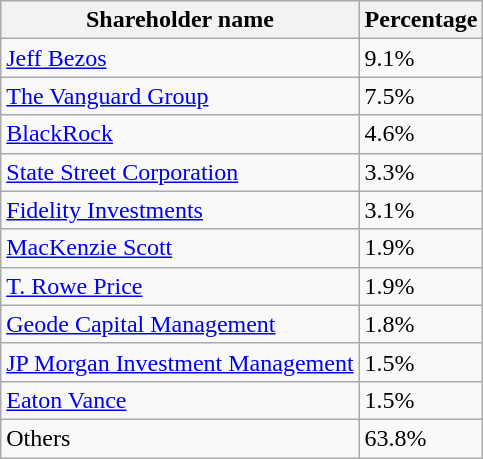<table class="wikitable sortable">
<tr>
<th>Shareholder name</th>
<th>Percentage</th>
</tr>
<tr>
<td><a href='#'>Jeff Bezos</a></td>
<td>9.1%</td>
</tr>
<tr>
<td><a href='#'>The Vanguard Group</a></td>
<td>7.5%</td>
</tr>
<tr>
<td><a href='#'>BlackRock</a></td>
<td>4.6%</td>
</tr>
<tr>
<td><a href='#'>State Street Corporation</a></td>
<td>3.3%</td>
</tr>
<tr>
<td><a href='#'>Fidelity Investments</a></td>
<td>3.1%</td>
</tr>
<tr>
<td><a href='#'>MacKenzie Scott</a></td>
<td>1.9%</td>
</tr>
<tr>
<td><a href='#'>T. Rowe Price</a></td>
<td>1.9%</td>
</tr>
<tr>
<td><a href='#'>Geode Capital Management</a></td>
<td>1.8%</td>
</tr>
<tr>
<td><a href='#'>JP Morgan Investment Management</a></td>
<td>1.5%</td>
</tr>
<tr>
<td><a href='#'>Eaton Vance</a></td>
<td>1.5%</td>
</tr>
<tr>
<td>Others</td>
<td>63.8%</td>
</tr>
</table>
